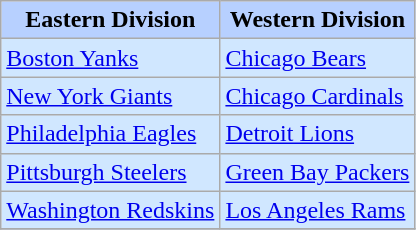<table class="wikitable">
<tr>
<th style="background-color: #B7D0FF;"><strong>Eastern Division</strong></th>
<th style="background-color: #B7D0FF;"><strong>Western Division</strong></th>
</tr>
<tr>
<td style="background-color: #D0E7FF;"><a href='#'>Boston Yanks</a></td>
<td style="background-color: #D0E7FF;"><a href='#'>Chicago Bears</a></td>
</tr>
<tr>
<td style="background-color: #D0E7FF;"><a href='#'>New York Giants</a></td>
<td style="background-color: #D0E7FF;"><a href='#'>Chicago Cardinals</a></td>
</tr>
<tr>
<td style="background-color: #D0E7FF;"><a href='#'>Philadelphia Eagles</a></td>
<td style="background-color: #D0E7FF;"><a href='#'>Detroit Lions</a></td>
</tr>
<tr>
<td style="background-color: #D0E7FF;"><a href='#'>Pittsburgh Steelers</a></td>
<td style="background-color: #D0E7FF;"><a href='#'>Green Bay Packers</a></td>
</tr>
<tr>
<td style="background-color: #D0E7FF;"><a href='#'>Washington Redskins</a></td>
<td style="background-color: #D0E7FF;"><a href='#'>Los Angeles Rams</a></td>
</tr>
<tr>
</tr>
</table>
